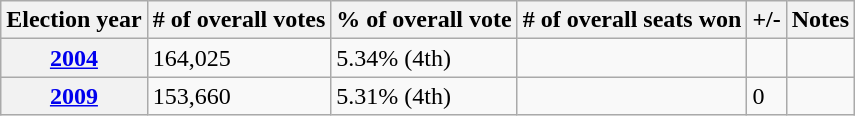<table class=wikitable>
<tr>
<th>Election year</th>
<th># of overall votes</th>
<th>% of overall vote</th>
<th># of overall seats won</th>
<th>+/-</th>
<th>Notes</th>
</tr>
<tr>
<th><a href='#'>2004</a></th>
<td>164,025</td>
<td>5.34% (4th)</td>
<td></td>
<td></td>
<td></td>
</tr>
<tr>
<th><a href='#'>2009</a></th>
<td>153,660</td>
<td>5.31% (4th)</td>
<td></td>
<td> 0</td>
<td></td>
</tr>
</table>
